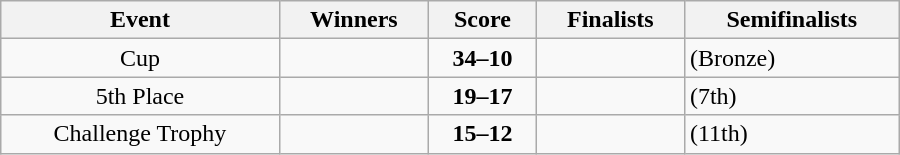<table class="wikitable" width=600 style="text-align: center">
<tr>
<th>Event</th>
<th>Winners</th>
<th>Score</th>
<th>Finalists</th>
<th>Semifinalists</th>
</tr>
<tr>
<td>Cup</td>
<td align=left><strong></strong></td>
<td><strong>34–10</strong></td>
<td align=left></td>
<td align=left> (Bronze)<br></td>
</tr>
<tr>
<td>5th Place</td>
<td align=left><strong></strong></td>
<td><strong>19–17</strong></td>
<td align=left></td>
<td align=left> (7th)<br></td>
</tr>
<tr>
<td>Challenge Trophy</td>
<td align=left><strong></strong></td>
<td><strong>15–12</strong></td>
<td align=left></td>
<td align=left> (11th)<br></td>
</tr>
</table>
